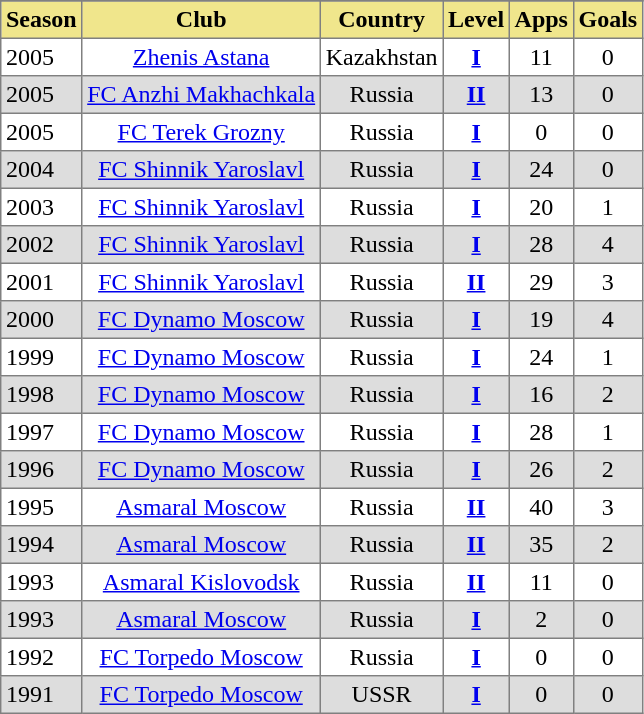<table border=1 cellpadding=3 style="border-collapse: collapse;">
<tr align=center style=background:#efefefe>
</tr>
<tr ---- bgcolor="#F0E68C" align="center">
<th>Season</th>
<th>Club</th>
<th>Country</th>
<th>Level</th>
<th>Apps</th>
<th>Goals</th>
</tr>
<tr>
<td>2005</td>
<td align=center><a href='#'>Zhenis Astana</a></td>
<td align=center>Kazakhstan</td>
<td align=center><strong><a href='#'>I</a></strong></td>
<td align=center>11</td>
<td align=center>0</td>
</tr>
<tr bgcolor=#dddddd>
<td>2005</td>
<td align=center><a href='#'>FC Anzhi Makhachkala</a></td>
<td align=center>Russia</td>
<td align=center><strong><a href='#'>II</a></strong></td>
<td align=center>13</td>
<td align=center>0</td>
</tr>
<tr>
<td>2005</td>
<td align=center><a href='#'>FC Terek Grozny</a></td>
<td align=center>Russia</td>
<td align=center><strong><a href='#'>I</a></strong></td>
<td align=center>0</td>
<td align=center>0</td>
</tr>
<tr bgcolor=#dddddd>
<td>2004</td>
<td align=center><a href='#'>FC Shinnik Yaroslavl</a></td>
<td align=center>Russia</td>
<td align=center><strong><a href='#'>I</a></strong></td>
<td align=center>24</td>
<td align=center>0</td>
</tr>
<tr>
<td>2003</td>
<td align=center><a href='#'>FC Shinnik Yaroslavl</a></td>
<td align=center>Russia</td>
<td align=center><strong><a href='#'>I</a></strong></td>
<td align=center>20</td>
<td align=center>1</td>
</tr>
<tr bgcolor=#dddddd>
<td>2002</td>
<td align=center><a href='#'>FC Shinnik Yaroslavl</a></td>
<td align=center>Russia</td>
<td align=center><strong><a href='#'>I</a></strong></td>
<td align=center>28</td>
<td align=center>4</td>
</tr>
<tr>
<td>2001</td>
<td align=center><a href='#'>FC Shinnik Yaroslavl</a></td>
<td align=center>Russia</td>
<td align=center><strong><a href='#'>II</a></strong></td>
<td align=center>29</td>
<td align=center>3</td>
</tr>
<tr bgcolor=#dddddd>
<td>2000</td>
<td align=center><a href='#'>FC Dynamo Moscow</a></td>
<td align=center>Russia</td>
<td align=center><strong><a href='#'>I</a></strong></td>
<td align=center>19</td>
<td align=center>4</td>
</tr>
<tr>
<td>1999</td>
<td align=center><a href='#'>FC Dynamo Moscow</a></td>
<td align=center>Russia</td>
<td align=center><strong><a href='#'>I</a></strong></td>
<td align=center>24</td>
<td align=center>1</td>
</tr>
<tr bgcolor=#dddddd>
<td>1998</td>
<td align=center><a href='#'>FC Dynamo Moscow</a></td>
<td align=center>Russia</td>
<td align=center><strong><a href='#'>I</a></strong></td>
<td align=center>16</td>
<td align=center>2</td>
</tr>
<tr>
<td>1997</td>
<td align=center><a href='#'>FC Dynamo Moscow</a></td>
<td align=center>Russia</td>
<td align=center><strong><a href='#'>I</a></strong></td>
<td align=center>28</td>
<td align=center>1</td>
</tr>
<tr bgcolor=#dddddd>
<td>1996</td>
<td align=center><a href='#'>FC Dynamo Moscow</a></td>
<td align=center>Russia</td>
<td align=center><strong><a href='#'>I</a></strong></td>
<td align=center>26</td>
<td align=center>2</td>
</tr>
<tr>
<td>1995</td>
<td align=center><a href='#'>Asmaral Moscow</a></td>
<td align=center>Russia</td>
<td align=center><strong><a href='#'>II</a></strong></td>
<td align=center>40</td>
<td align=center>3</td>
</tr>
<tr bgcolor=#dddddd>
<td>1994</td>
<td align=center><a href='#'>Asmaral Moscow</a></td>
<td align=center>Russia</td>
<td align=center><strong><a href='#'>II</a></strong></td>
<td align=center>35</td>
<td align=center>2</td>
</tr>
<tr>
<td>1993</td>
<td align=center><a href='#'>Asmaral Kislovodsk</a></td>
<td align=center>Russia</td>
<td align=center><strong><a href='#'>II</a></strong></td>
<td align=center>11</td>
<td align=center>0</td>
</tr>
<tr bgcolor=#dddddd>
<td>1993</td>
<td align=center><a href='#'>Asmaral Moscow</a></td>
<td align=center>Russia</td>
<td align=center><strong><a href='#'>I</a></strong></td>
<td align=center>2</td>
<td align=center>0</td>
</tr>
<tr>
<td>1992</td>
<td align=center><a href='#'>FC Torpedo Moscow</a></td>
<td align=center>Russia</td>
<td align=center><strong><a href='#'>I</a></strong></td>
<td align=center>0</td>
<td align=center>0</td>
</tr>
<tr bgcolor=#dddddd>
<td>1991</td>
<td align=center><a href='#'>FC Torpedo Moscow</a></td>
<td align=center>USSR</td>
<td align=center><strong><a href='#'>I</a></strong></td>
<td align=center>0</td>
<td align=center>0</td>
</tr>
</table>
